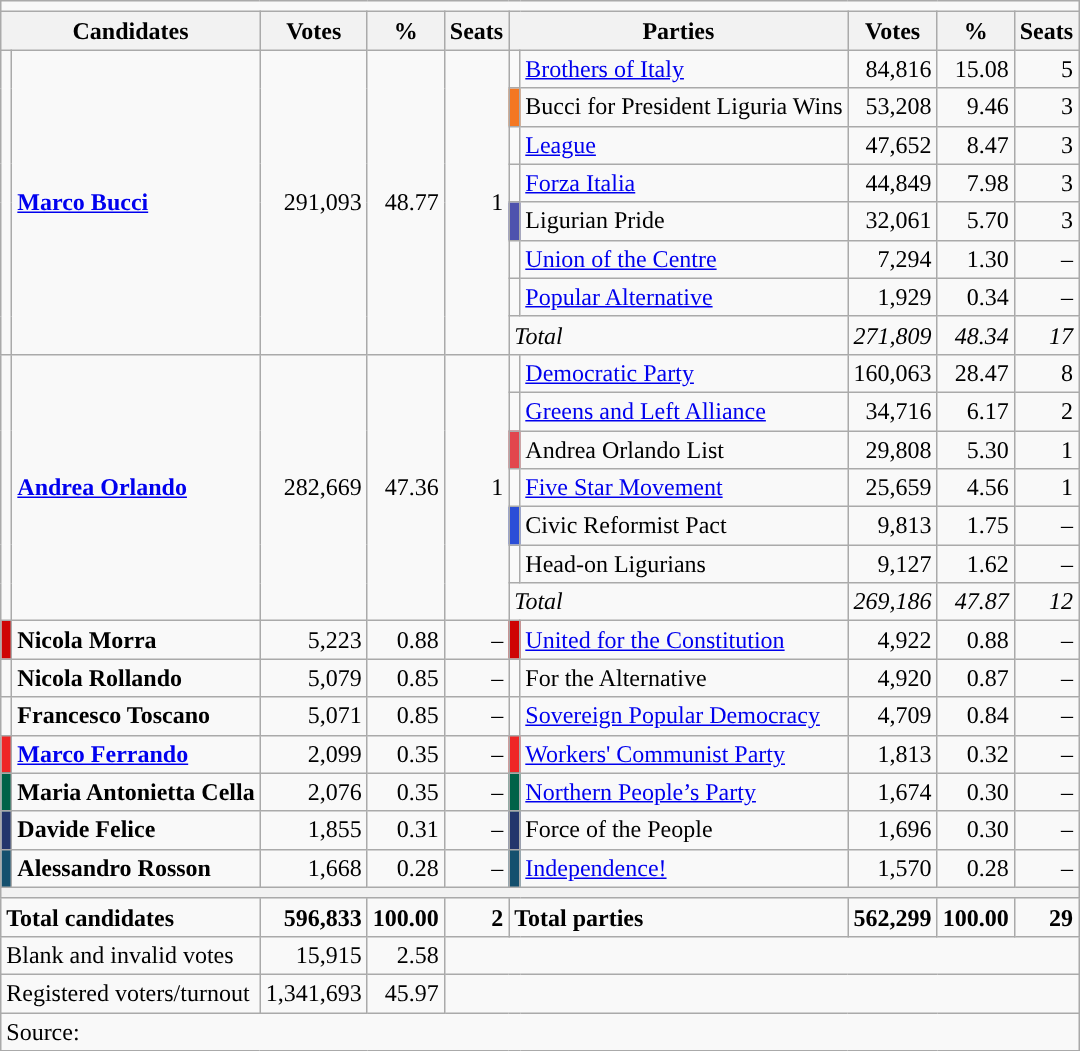<table class="wikitable">
<tr>
<td colspan="10" style="text-align:center"></td>
</tr>
<tr>
<th colspan="2">Candidates</th>
<th>Votes</th>
<th>%</th>
<th>Seats</th>
<th colspan="2">Parties</th>
<th>Votes</th>
<th>%</th>
<th>Seats</th>
</tr>
<tr>
<td rowspan="8"></td>
<td rowspan="8"><strong><a href='#'>Marco Bucci</a></strong></td>
<td rowspan="8" align="right">291,093</td>
<td rowspan="8" align="right">48.77</td>
<td rowspan="8" align="right">1</td>
<td></td>
<td><a href='#'>Brothers of Italy</a></td>
<td align="right">84,816</td>
<td align="right">15.08</td>
<td align="right">5</td>
</tr>
<tr>
<td bgcolor="#f47721"></td>
<td>Bucci for President Liguria Wins</td>
<td align="right">53,208</td>
<td align="right">9.46</td>
<td align="right">3</td>
</tr>
<tr>
<td></td>
<td><a href='#'>League</a></td>
<td align="right">47,652</td>
<td align="right">8.47</td>
<td align="right">3</td>
</tr>
<tr>
<td></td>
<td><a href='#'>Forza Italia</a></td>
<td align="right">44,849</td>
<td align="right">7.98</td>
<td align="right">3</td>
</tr>
<tr>
<td bgcolor="#4e52ae"></td>
<td>Ligurian Pride</td>
<td align="right">32,061</td>
<td align="right">5.70</td>
<td align="right">3</td>
</tr>
<tr>
<td></td>
<td><a href='#'>Union of the Centre</a></td>
<td align="right">7,294</td>
<td align="right">1.30</td>
<td align="right">–</td>
</tr>
<tr>
<td></td>
<td><a href='#'>Popular Alternative</a></td>
<td align="right">1,929</td>
<td align="right">0.34</td>
<td align="right">–</td>
</tr>
<tr>
<td colspan="2"><em>Total</em></td>
<td align="right"><em>271,809</em></td>
<td align="right"><em>48.34</em></td>
<td align="right"><em>17</em></td>
</tr>
<tr>
<td rowspan="7"></td>
<td rowspan="7"><strong><a href='#'>Andrea Orlando</a></strong></td>
<td rowspan="7" align="right">282,669</td>
<td rowspan="7" align="right">47.36</td>
<td rowspan="7" align="right">1</td>
<td></td>
<td><a href='#'>Democratic Party</a></td>
<td align="right">160,063</td>
<td align="right">28.47</td>
<td align="right">8</td>
</tr>
<tr>
<td></td>
<td><a href='#'>Greens and Left Alliance</a></td>
<td align="right">34,716</td>
<td align="right">6.17</td>
<td align="right">2</td>
</tr>
<tr>
<td bgcolor="#e2464d"></td>
<td>Andrea Orlando List</td>
<td align="right">29,808</td>
<td align="right">5.30</td>
<td align="right">1</td>
</tr>
<tr>
<td></td>
<td><a href='#'>Five Star Movement</a></td>
<td align="right">25,659</td>
<td align="right">4.56</td>
<td align="right">1</td>
</tr>
<tr>
<td bgcolor="#2b4ed7"></td>
<td>Civic Reformist Pact</td>
<td align="right">9,813</td>
<td align="right">1.75</td>
<td align="right">–</td>
</tr>
<tr>
<td></td>
<td>Head-on Ligurians</td>
<td align="right">9,127</td>
<td align="right">1.62</td>
<td align="right">–</td>
</tr>
<tr>
<td colspan="2"><em>Total</em></td>
<td align="right"><em>269,186</em></td>
<td align="right"><em>47.87</em></td>
<td align="right"><em>12</em></td>
</tr>
<tr>
<td style="background-color:#CF0404"></td>
<td><strong>Nicola Morra</strong></td>
<td align=right>5,223</td>
<td align=right>0.88</td>
<td align=right>–</td>
<td style="background-color:#CF0404"></td>
<td><a href='#'>United for the Constitution</a></td>
<td align=right>4,922</td>
<td align=right>0.88</td>
<td align=right>–</td>
</tr>
<tr>
<td style="background-color:"></td>
<td><strong>Nicola Rollando</strong></td>
<td align=right>5,079</td>
<td align=right>0.85</td>
<td align=right>–</td>
<td style="background-color:"></td>
<td>For the Alternative</td>
<td align=right>4,920</td>
<td align=right>0.87</td>
<td align=right>–</td>
</tr>
<tr>
<td style="background-color:"></td>
<td><strong>Francesco Toscano</strong></td>
<td align=right>5,071</td>
<td align=right>0.85</td>
<td align=right>–</td>
<td style="background-color:"></td>
<td><a href='#'>Sovereign Popular Democracy</a></td>
<td align=right>4,709</td>
<td align=right>0.84</td>
<td align=right>–</td>
</tr>
<tr>
<td style="background-color:#ef2626"></td>
<td><strong><a href='#'>Marco Ferrando</a></strong></td>
<td align=right>2,099</td>
<td align=right>0.35</td>
<td align=right>–</td>
<td style="background-color:#ef2626"></td>
<td><a href='#'>Workers' Communist Party</a></td>
<td align=right>1,813</td>
<td align=right>0.32</td>
<td align=right>–</td>
</tr>
<tr>
<td style="background-color:#006248"></td>
<td><strong>Maria Antonietta Cella</strong></td>
<td align=right>2,076</td>
<td align=right>0.35</td>
<td align=right>–</td>
<td style="background-color:#006248"></td>
<td><a href='#'>Northern People’s Party</a></td>
<td align=right>1,674</td>
<td align=right>0.30</td>
<td align=right>–</td>
</tr>
<tr>
<td style="background-color:#23366c"></td>
<td><strong>Davide Felice</strong></td>
<td align=right>1,855</td>
<td align=right>0.31</td>
<td align=right>–</td>
<td style="background-color:#23366c"></td>
<td>Force of the People</td>
<td align=right>1,696</td>
<td align=right>0.30</td>
<td align=right>–</td>
</tr>
<tr>
<td style="background-color:#14506e"></td>
<td><strong>Alessandro Rosson</strong></td>
<td align=right>1,668</td>
<td align=right>0.28</td>
<td align=right>–</td>
<td style="background-color:#14506e"></td>
<td><a href='#'>Independence!</a></td>
<td align=right>1,570</td>
<td align=right>0.28</td>
<td align=right>–</td>
</tr>
<tr>
<th colspan=10></th>
</tr>
<tr>
<td colspan=2><strong>Total candidates</strong></td>
<td align=right><strong>596,833</strong></td>
<td align=right><strong>100.00</strong></td>
<td align=right><strong>2</strong></td>
<td colspan=2><strong>Total parties</strong></td>
<td align=right><strong>562,299</strong></td>
<td align=right><strong>100.00</strong></td>
<td align=right><strong>29</strong></td>
</tr>
<tr>
<td colspan=2>Blank and invalid votes</td>
<td align=right>15,915</td>
<td align=right>2.58</td>
<td colspan=6></td>
</tr>
<tr>
<td colspan=2>Registered voters/turnout</td>
<td align=right>1,341,693</td>
<td align=right>45.97</td>
<td colspan=6></td>
</tr>
<tr>
<td colspan=10>Source: </td>
</tr>
</table>
